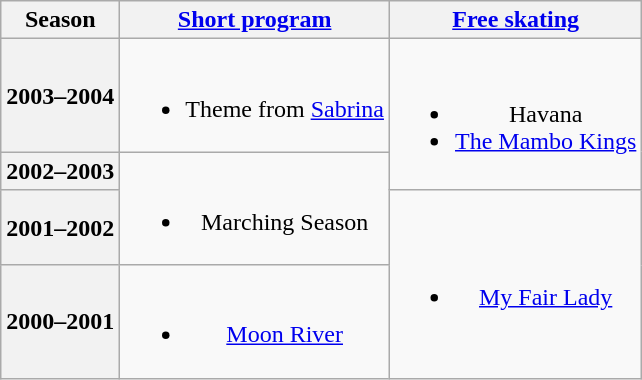<table class=wikitable style=text-align:center>
<tr>
<th>Season</th>
<th><a href='#'>Short program</a></th>
<th><a href='#'>Free skating</a></th>
</tr>
<tr>
<th>2003–2004 <br> </th>
<td><br><ul><li>Theme from <a href='#'>Sabrina</a> <br></li></ul></td>
<td rowspan=2><br><ul><li>Havana <br></li><li><a href='#'>The Mambo Kings</a></li></ul></td>
</tr>
<tr>
<th>2002–2003 <br> </th>
<td rowspan=2><br><ul><li>Marching Season <br></li></ul></td>
</tr>
<tr>
<th>2001–2002 <br> </th>
<td rowspan=2><br><ul><li><a href='#'>My Fair Lady</a> <br></li></ul></td>
</tr>
<tr>
<th>2000–2001 <br> </th>
<td><br><ul><li><a href='#'>Moon River</a> <br></li></ul></td>
</tr>
</table>
